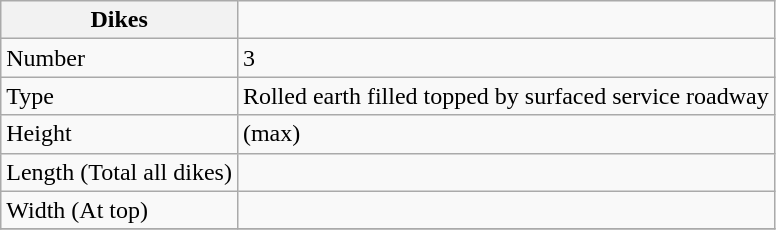<table class="wikitable">
<tr>
<th>Dikes</th>
</tr>
<tr>
<td>Number</td>
<td>3</td>
</tr>
<tr>
<td>Type</td>
<td>Rolled earth filled topped by surfaced service roadway</td>
</tr>
<tr>
<td>Height</td>
<td> (max)</td>
</tr>
<tr>
<td>Length (Total all dikes)</td>
<td></td>
</tr>
<tr>
<td>Width (At top)</td>
<td></td>
</tr>
<tr>
</tr>
</table>
